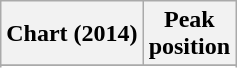<table class="wikitable sortable">
<tr>
<th scope="col">Chart (2014)</th>
<th scope="col">Peak<br>position</th>
</tr>
<tr>
</tr>
<tr>
</tr>
<tr>
</tr>
<tr>
</tr>
</table>
